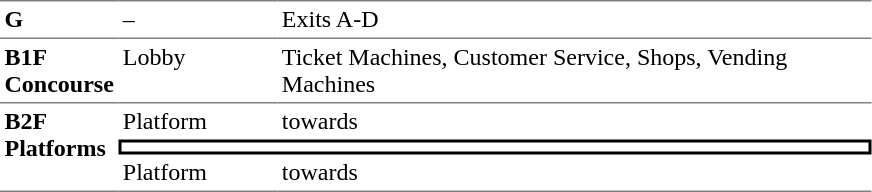<table table border=0 cellspacing=0 cellpadding=3>
<tr>
<td style="border-top:solid 1px gray;" width=50 valign=top><strong>G</strong></td>
<td style="border-top:solid 1px gray;" width=100 valign=top>–</td>
<td style="border-top:solid 1px gray;" width=390 valign=top>Exits A-D</td>
</tr>
<tr>
<td style="border-bottom:solid 1px gray; border-top:solid 1px gray;" valign=top width=50><strong>B1F<br>Concourse</strong></td>
<td style="border-bottom:solid 1px gray; border-top:solid 1px gray;" valign=top width=100>Lobby</td>
<td style="border-bottom:solid 1px gray; border-top:solid 1px gray;" valign=top width=390>Ticket Machines, Customer Service, Shops, Vending Machines</td>
</tr>
<tr>
<td style="border-bottom:solid 1px gray;" rowspan="3" valign=top><strong>B2F<br>Platforms</strong></td>
<td>Platform</td>
<td>  towards  </td>
</tr>
<tr>
<td style="border-right:solid 2px black;border-left:solid 2px black;border-top:solid 2px black;border-bottom:solid 2px black;text-align:center;" colspan=2></td>
</tr>
<tr>
<td style="border-bottom:solid 1px gray;">Platform</td>
<td style="border-bottom:solid 1px gray;">  towards   </td>
</tr>
</table>
